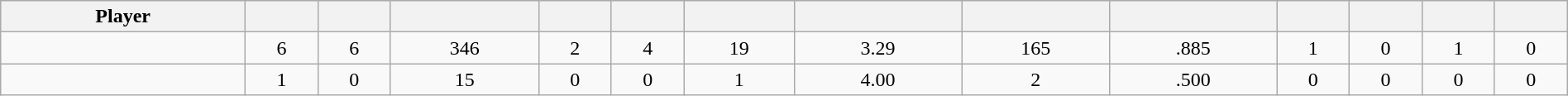<table class="wikitable sortable" style="width:100%; text-align:center;">
<tr style="text-align:center; background:#ddd;">
<th>Player</th>
<th></th>
<th></th>
<th></th>
<th></th>
<th></th>
<th></th>
<th></th>
<th></th>
<th></th>
<th></th>
<th></th>
<th></th>
<th></th>
</tr>
<tr>
<td style=white-space:nowrap></td>
<td>6</td>
<td>6</td>
<td>346</td>
<td>2</td>
<td>4</td>
<td>19</td>
<td>3.29</td>
<td>165</td>
<td>.885</td>
<td>1</td>
<td>0</td>
<td>1</td>
<td>0</td>
</tr>
<tr>
<td style=white-space:nowrap></td>
<td>1</td>
<td>0</td>
<td>15</td>
<td>0</td>
<td>0</td>
<td>1</td>
<td>4.00</td>
<td>2</td>
<td>.500</td>
<td>0</td>
<td>0</td>
<td>0</td>
<td>0</td>
</tr>
</table>
